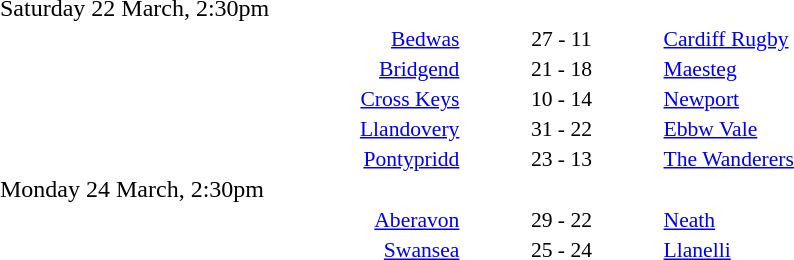<table style="width:70%;" cellspacing="1">
<tr>
<th width=35%></th>
<th width=15%></th>
<th></th>
</tr>
<tr>
<td>Saturday 22 March, 2:30pm</td>
</tr>
<tr style=font-size:90%>
<td align=right><a href='#'>Bedwas</a></td>
<td align=center>27 - 11</td>
<td><a href='#'>Cardiff Rugby</a></td>
</tr>
<tr style=font-size:90%>
<td align=right><a href='#'>Bridgend</a></td>
<td align=center>21 - 18</td>
<td><a href='#'>Maesteg</a></td>
</tr>
<tr style=font-size:90%>
<td align=right><a href='#'>Cross Keys</a></td>
<td align=center>10 - 14</td>
<td><a href='#'>Newport</a></td>
</tr>
<tr style=font-size:90%>
<td align=right><a href='#'>Llandovery</a></td>
<td align=center>31 - 22</td>
<td><a href='#'>Ebbw Vale</a></td>
</tr>
<tr style=font-size:90%>
<td align=right><a href='#'>Pontypridd</a></td>
<td align=center>23 - 13</td>
<td><a href='#'>The Wanderers</a></td>
</tr>
<tr>
<td>Monday 24 March, 2:30pm</td>
</tr>
<tr style=font-size:90%>
<td align=right><a href='#'>Aberavon</a></td>
<td align=center>29 - 22</td>
<td><a href='#'>Neath</a></td>
</tr>
<tr style=font-size:90%>
<td align=right><a href='#'>Swansea</a></td>
<td align=center>25 - 24</td>
<td><a href='#'>Llanelli</a></td>
</tr>
</table>
